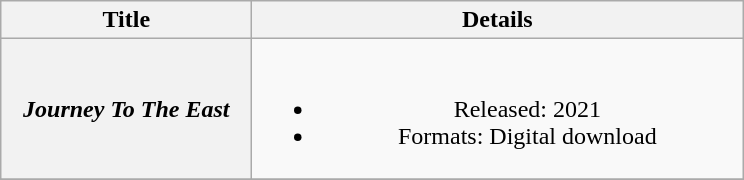<table class="wikitable sortable plainrowheaders" style="text-align:center">
<tr>
<th scope="col" style="width:10em">Title</th>
<th scope="col" style="width:20em">Details</th>
</tr>
<tr>
<th scope="row"><em>Journey To The East</em></th>
<td><br><ul><li>Released: 2021</li><li>Formats: Digital download</li></ul></td>
</tr>
<tr>
</tr>
</table>
